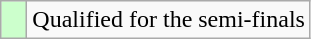<table class="wikitable">
<tr>
<td width=10px bgcolor="#ccffcc"></td>
<td>Qualified for the semi-finals</td>
</tr>
</table>
